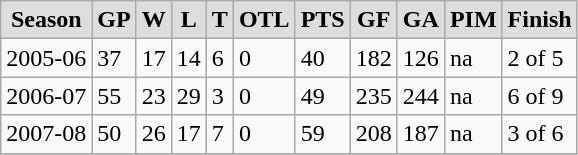<table class="wikitable">
<tr align="center" style="font-weight:bold; background-color:#dddddd;">
<td>Season</td>
<td>GP</td>
<td>W</td>
<td>L</td>
<td>T</td>
<td>OTL</td>
<td>PTS</td>
<td>GF</td>
<td>GA</td>
<td>PIM</td>
<td>Finish</td>
</tr>
<tr 37 17 14 6 182 126 40>
<td>2005-06</td>
<td>37</td>
<td>17</td>
<td>14</td>
<td>6</td>
<td>0</td>
<td>40</td>
<td>182</td>
<td>126</td>
<td>na</td>
<td>2 of 5</td>
</tr>
<tr>
<td>2006-07</td>
<td>55</td>
<td>23</td>
<td>29</td>
<td>3</td>
<td>0</td>
<td>49</td>
<td>235</td>
<td>244</td>
<td>na</td>
<td>6 of 9</td>
</tr>
<tr>
<td>2007-08</td>
<td>50</td>
<td>26</td>
<td>17</td>
<td>7</td>
<td>0</td>
<td>59</td>
<td>208</td>
<td>187</td>
<td>na</td>
<td>3 of 6</td>
</tr>
<tr>
</tr>
</table>
